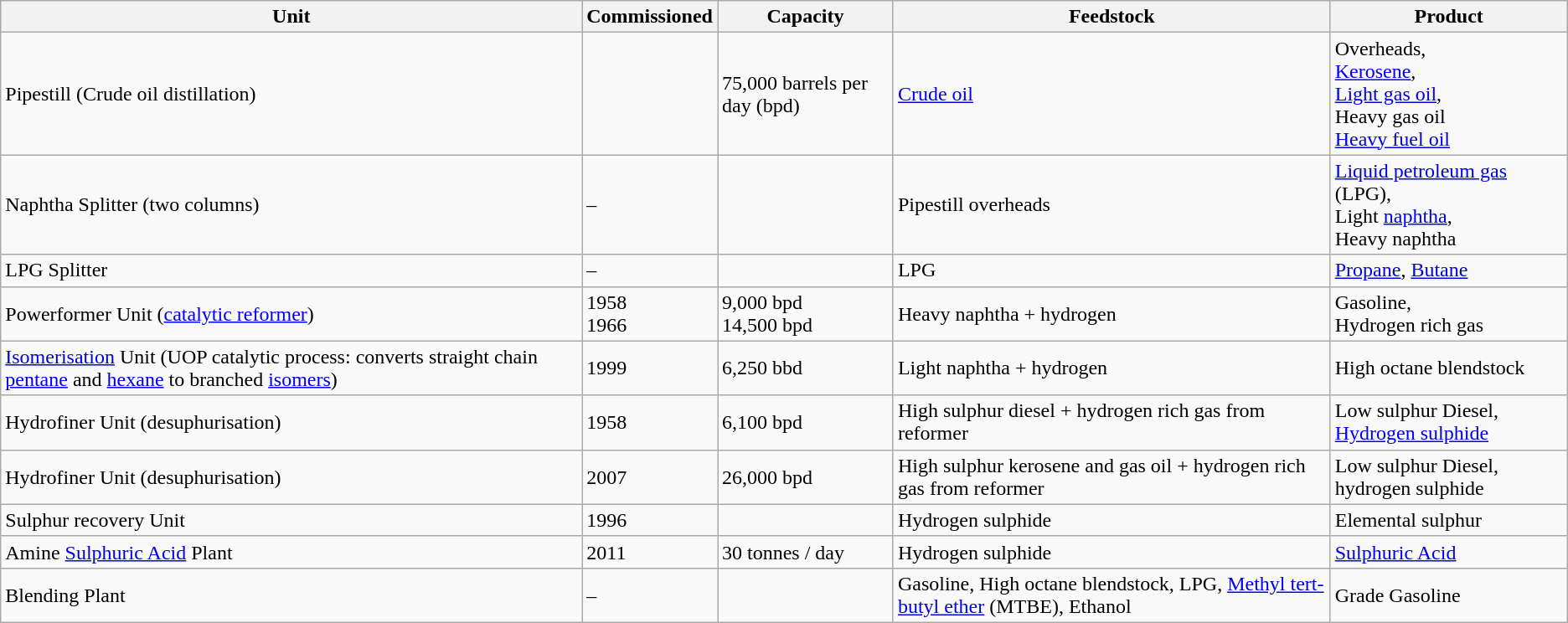<table class="wikitable">
<tr>
<th>Unit</th>
<th>Commissioned</th>
<th>Capacity</th>
<th>Feedstock</th>
<th>Product</th>
</tr>
<tr>
<td>Pipestill (Crude oil distillation)</td>
<td></td>
<td>75,000 barrels per day (bpd)</td>
<td><a href='#'>Crude oil</a></td>
<td>Overheads,<br><a href='#'>Kerosene</a>,<br><a href='#'>Light gas oil</a>,<br>Heavy gas oil<br><a href='#'>Heavy fuel oil</a></td>
</tr>
<tr>
<td>Naphtha Splitter (two columns)</td>
<td>–</td>
<td></td>
<td>Pipestill overheads</td>
<td><a href='#'>Liquid petroleum gas</a> (LPG),<br>Light <a href='#'>naphtha</a>,<br>Heavy naphtha</td>
</tr>
<tr>
<td>LPG Splitter</td>
<td>–</td>
<td></td>
<td>LPG</td>
<td><a href='#'>Propane</a>, <a href='#'>Butane</a></td>
</tr>
<tr>
<td>Powerformer Unit (<a href='#'>catalytic reformer</a>)</td>
<td>1958<br>1966</td>
<td>9,000 bpd<br>14,500 bpd</td>
<td>Heavy naphtha + hydrogen</td>
<td>Gasoline,<br>Hydrogen rich gas</td>
</tr>
<tr>
<td><a href='#'>Isomerisation</a> Unit (UOP catalytic process: converts straight chain <a href='#'>pentane</a> and <a href='#'>hexane</a> to branched <a href='#'>isomers</a>)</td>
<td>1999</td>
<td>6,250 bbd</td>
<td>Light naphtha + hydrogen</td>
<td>High octane blendstock</td>
</tr>
<tr>
<td>Hydrofiner Unit (desuphurisation)</td>
<td>1958</td>
<td>6,100 bpd</td>
<td>High sulphur diesel + hydrogen rich gas from reformer</td>
<td>Low sulphur Diesel, <a href='#'>Hydrogen sulphide</a></td>
</tr>
<tr>
<td>Hydrofiner Unit (desuphurisation)</td>
<td>2007</td>
<td>26,000 bpd</td>
<td>High sulphur kerosene and gas oil + hydrogen rich gas from reformer</td>
<td>Low sulphur Diesel, hydrogen  sulphide</td>
</tr>
<tr>
<td>Sulphur recovery Unit</td>
<td>1996</td>
<td></td>
<td>Hydrogen sulphide</td>
<td>Elemental sulphur</td>
</tr>
<tr>
<td>Amine <a href='#'>Sulphuric Acid</a> Plant</td>
<td>2011</td>
<td>30 tonnes / day</td>
<td>Hydrogen sulphide</td>
<td><a href='#'>Sulphuric Acid</a></td>
</tr>
<tr>
<td>Blending Plant</td>
<td>–</td>
<td></td>
<td>Gasoline, High octane blendstock, LPG, <a href='#'>Methyl tert-butyl ether</a> (MTBE), Ethanol</td>
<td>Grade Gasoline</td>
</tr>
</table>
